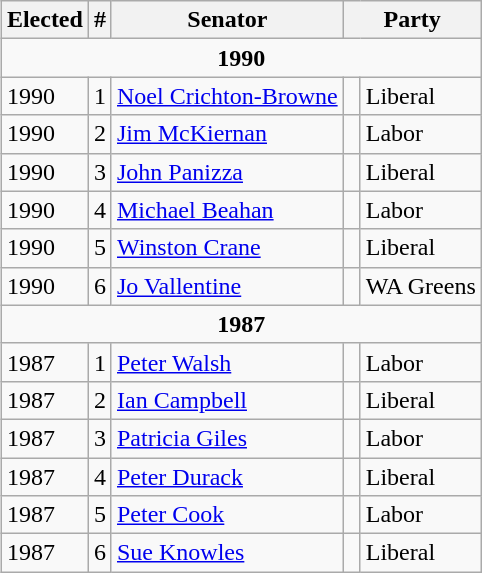<table class="wikitable" style="float:right">
<tr>
<th>Elected</th>
<th>#</th>
<th>Senator</th>
<th colspan="2">Party</th>
</tr>
<tr>
<td style="text-align:center;" colspan="5"><strong>1990</strong></td>
</tr>
<tr>
<td>1990</td>
<td>1</td>
<td><a href='#'>Noel Crichton-Browne</a></td>
<td> </td>
<td>Liberal</td>
</tr>
<tr>
<td>1990</td>
<td>2</td>
<td><a href='#'>Jim McKiernan</a></td>
<td> </td>
<td>Labor</td>
</tr>
<tr>
<td>1990</td>
<td>3</td>
<td><a href='#'>John Panizza</a></td>
<td> </td>
<td>Liberal</td>
</tr>
<tr>
<td>1990</td>
<td>4</td>
<td><a href='#'>Michael Beahan</a></td>
<td> </td>
<td>Labor</td>
</tr>
<tr>
<td>1990</td>
<td>5</td>
<td><a href='#'>Winston Crane</a></td>
<td> </td>
<td>Liberal</td>
</tr>
<tr>
<td>1990</td>
<td>6</td>
<td><a href='#'>Jo Vallentine</a></td>
<td> </td>
<td>WA Greens</td>
</tr>
<tr>
<td style="text-align:center;" colspan="5"><strong>1987</strong></td>
</tr>
<tr>
<td>1987</td>
<td>1</td>
<td><a href='#'>Peter Walsh</a></td>
<td> </td>
<td>Labor</td>
</tr>
<tr>
<td>1987</td>
<td>2</td>
<td><a href='#'>Ian Campbell</a></td>
<td> </td>
<td>Liberal</td>
</tr>
<tr>
<td>1987</td>
<td>3</td>
<td><a href='#'>Patricia Giles</a></td>
<td> </td>
<td>Labor</td>
</tr>
<tr>
<td>1987</td>
<td>4</td>
<td><a href='#'>Peter Durack</a></td>
<td> </td>
<td>Liberal</td>
</tr>
<tr>
<td>1987</td>
<td>5</td>
<td><a href='#'>Peter Cook</a></td>
<td> </td>
<td>Labor</td>
</tr>
<tr>
<td>1987</td>
<td>6</td>
<td><a href='#'>Sue Knowles</a></td>
<td> </td>
<td>Liberal</td>
</tr>
</table>
